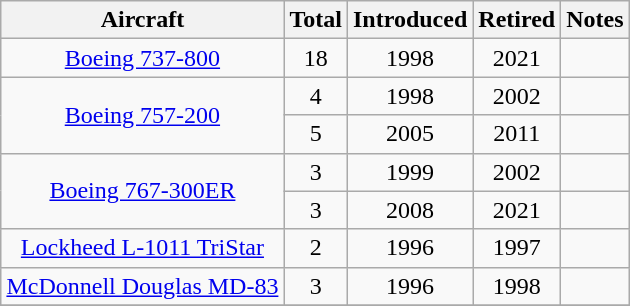<table class="wikitable" style="margin:0.5em auto; text-align:center">
<tr>
<th>Aircraft</th>
<th>Total</th>
<th>Introduced</th>
<th>Retired</th>
<th>Notes</th>
</tr>
<tr>
<td><a href='#'>Boeing 737-800</a></td>
<td>18</td>
<td>1998</td>
<td>2021</td>
<td></td>
</tr>
<tr>
<td rowspan=2><a href='#'>Boeing 757-200</a></td>
<td>4</td>
<td>1998</td>
<td>2002</td>
<td></td>
</tr>
<tr>
<td>5</td>
<td>2005</td>
<td>2011</td>
<td></td>
</tr>
<tr>
<td rowspan=2><a href='#'>Boeing 767-300ER</a></td>
<td>3</td>
<td>1999</td>
<td>2002</td>
<td></td>
</tr>
<tr>
<td>3</td>
<td>2008</td>
<td>2021</td>
<td></td>
</tr>
<tr>
<td><a href='#'>Lockheed L-1011 TriStar</a></td>
<td>2</td>
<td>1996</td>
<td>1997</td>
<td></td>
</tr>
<tr>
<td><a href='#'>McDonnell Douglas MD-83</a></td>
<td>3</td>
<td>1996</td>
<td>1998</td>
<td></td>
</tr>
<tr>
</tr>
</table>
